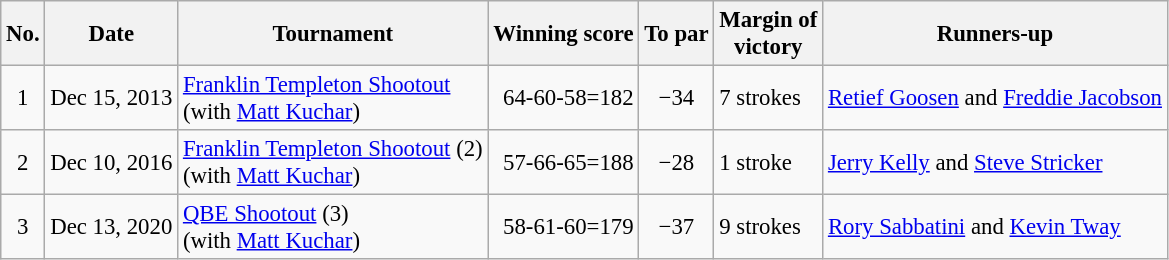<table class="wikitable" style="font-size:95%;">
<tr>
<th>No.</th>
<th>Date</th>
<th>Tournament</th>
<th>Winning score</th>
<th>To par</th>
<th>Margin of<br>victory</th>
<th>Runners-up</th>
</tr>
<tr>
<td align=center>1</td>
<td align=right>Dec 15, 2013</td>
<td><a href='#'>Franklin Templeton Shootout</a><br>(with  <a href='#'>Matt Kuchar</a>)</td>
<td align=right>64-60-58=182</td>
<td align=center>−34</td>
<td>7 strokes</td>
<td> <a href='#'>Retief Goosen</a> and  <a href='#'>Freddie Jacobson</a></td>
</tr>
<tr>
<td align=center>2</td>
<td align=right>Dec 10, 2016</td>
<td><a href='#'>Franklin Templeton Shootout</a> (2)<br>(with  <a href='#'>Matt Kuchar</a>)</td>
<td align=right>57-66-65=188</td>
<td align=center>−28</td>
<td>1 stroke</td>
<td> <a href='#'>Jerry Kelly</a> and  <a href='#'>Steve Stricker</a></td>
</tr>
<tr>
<td align=center>3</td>
<td align=right>Dec 13, 2020</td>
<td><a href='#'>QBE Shootout</a> (3)<br>(with  <a href='#'>Matt Kuchar</a>)</td>
<td align=right>58-61-60=179</td>
<td align=center>−37</td>
<td>9 strokes</td>
<td> <a href='#'>Rory Sabbatini</a> and  <a href='#'>Kevin Tway</a></td>
</tr>
</table>
